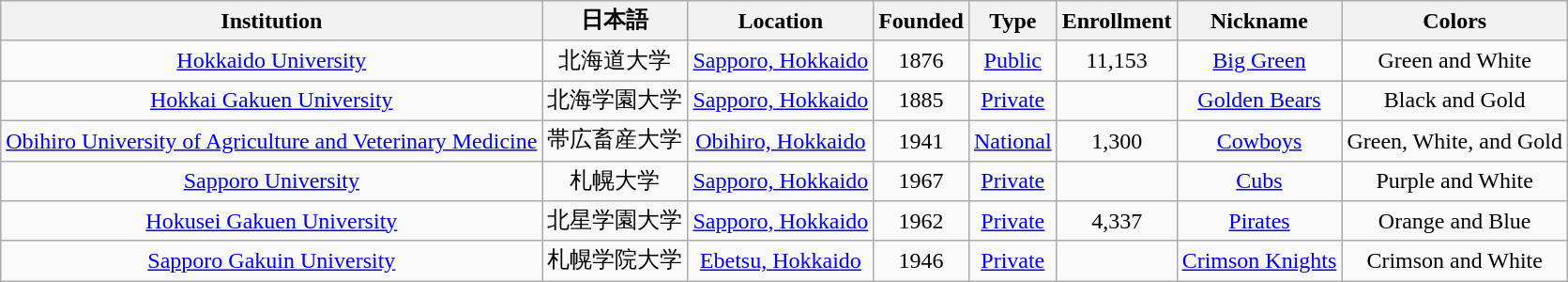<table class="wikitable sortable" style="text-align: center;">
<tr>
<th>Institution</th>
<th>日本語</th>
<th>Location</th>
<th>Founded</th>
<th>Type</th>
<th>Enrollment</th>
<th>Nickname</th>
<th>Colors</th>
</tr>
<tr>
<td><a href='#'>Hokkaido University</a></td>
<td>北海道大学</td>
<td><a href='#'>Sapporo, Hokkaido</a></td>
<td>1876</td>
<td><a href='#'>Public</a></td>
<td>11,153</td>
<td><a href='#'>Big Green</a></td>
<td>Green and White  </td>
</tr>
<tr>
<td><a href='#'>Hokkai Gakuen University</a></td>
<td>北海学園大学</td>
<td><a href='#'>Sapporo, Hokkaido</a></td>
<td>1885</td>
<td><a href='#'>Private</a></td>
<td></td>
<td><a href='#'>Golden Bears</a></td>
<td>Black and Gold  </td>
</tr>
<tr>
<td><a href='#'>Obihiro University of Agriculture and Veterinary Medicine</a></td>
<td>帯広畜産大学</td>
<td><a href='#'>Obihiro, Hokkaido</a></td>
<td>1941</td>
<td><a href='#'>National</a></td>
<td>1,300</td>
<td><a href='#'>Cowboys</a></td>
<td>Green, White, and Gold   </td>
</tr>
<tr>
<td><a href='#'>Sapporo University</a></td>
<td>札幌大学</td>
<td><a href='#'>Sapporo, Hokkaido</a></td>
<td>1967</td>
<td><a href='#'>Private</a></td>
<td></td>
<td><a href='#'>Cubs</a></td>
<td>Purple and White  </td>
</tr>
<tr>
<td><a href='#'>Hokusei Gakuen University</a></td>
<td>北星学園大学</td>
<td><a href='#'>Sapporo, Hokkaido</a></td>
<td>1962</td>
<td><a href='#'>Private</a></td>
<td>4,337</td>
<td><a href='#'>Pirates</a></td>
<td>Orange and Blue</td>
</tr>
<tr>
<td><a href='#'>Sapporo Gakuin University</a></td>
<td>札幌学院大学</td>
<td><a href='#'>Ebetsu, Hokkaido</a></td>
<td>1946</td>
<td><a href='#'>Private</a></td>
<td></td>
<td><a href='#'>Crimson Knights</a></td>
<td>Crimson and White  </td>
</tr>
</table>
